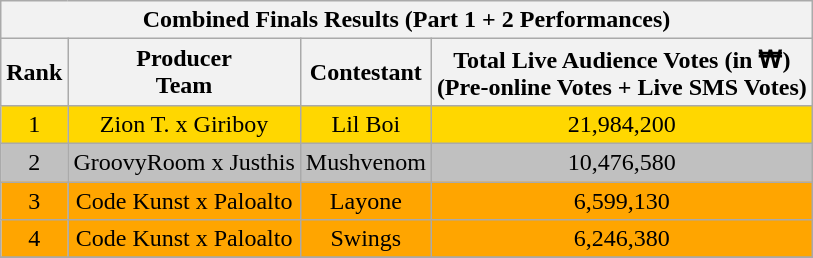<table class="wikitable" style="text-align:center" border="2">
<tr>
<th colspan="4">Combined Finals Results (Part 1 + 2 Performances)</th>
</tr>
<tr>
<th>Rank</th>
<th>Producer <br> Team</th>
<th>Contestant</th>
<th>Total Live Audience Votes (in ₩)<br>(Pre-online Votes + Live SMS Votes)</th>
</tr>
<tr>
<td style="background:gold">1</td>
<td style="background:gold">Zion T. x Giriboy</td>
<td style="background:gold">Lil Boi</td>
<td style="background:gold">21,984,200</td>
</tr>
<tr>
<td style="background:silver">2</td>
<td style="background:silver">GroovyRoom x Justhis</td>
<td style="background:silver">Mushvenom</td>
<td style="background:silver">10,476,580</td>
</tr>
<tr>
<td style="background:orange">3</td>
<td style="background:orange">Code Kunst x Paloalto</td>
<td style="background:orange">Layone</td>
<td style="background:orange">6,599,130</td>
</tr>
<tr>
<td style="background:orange">4</td>
<td style="background:orange">Code Kunst x Paloalto</td>
<td style="background:orange">Swings</td>
<td style="background:orange">6,246,380</td>
</tr>
<tr>
</tr>
</table>
